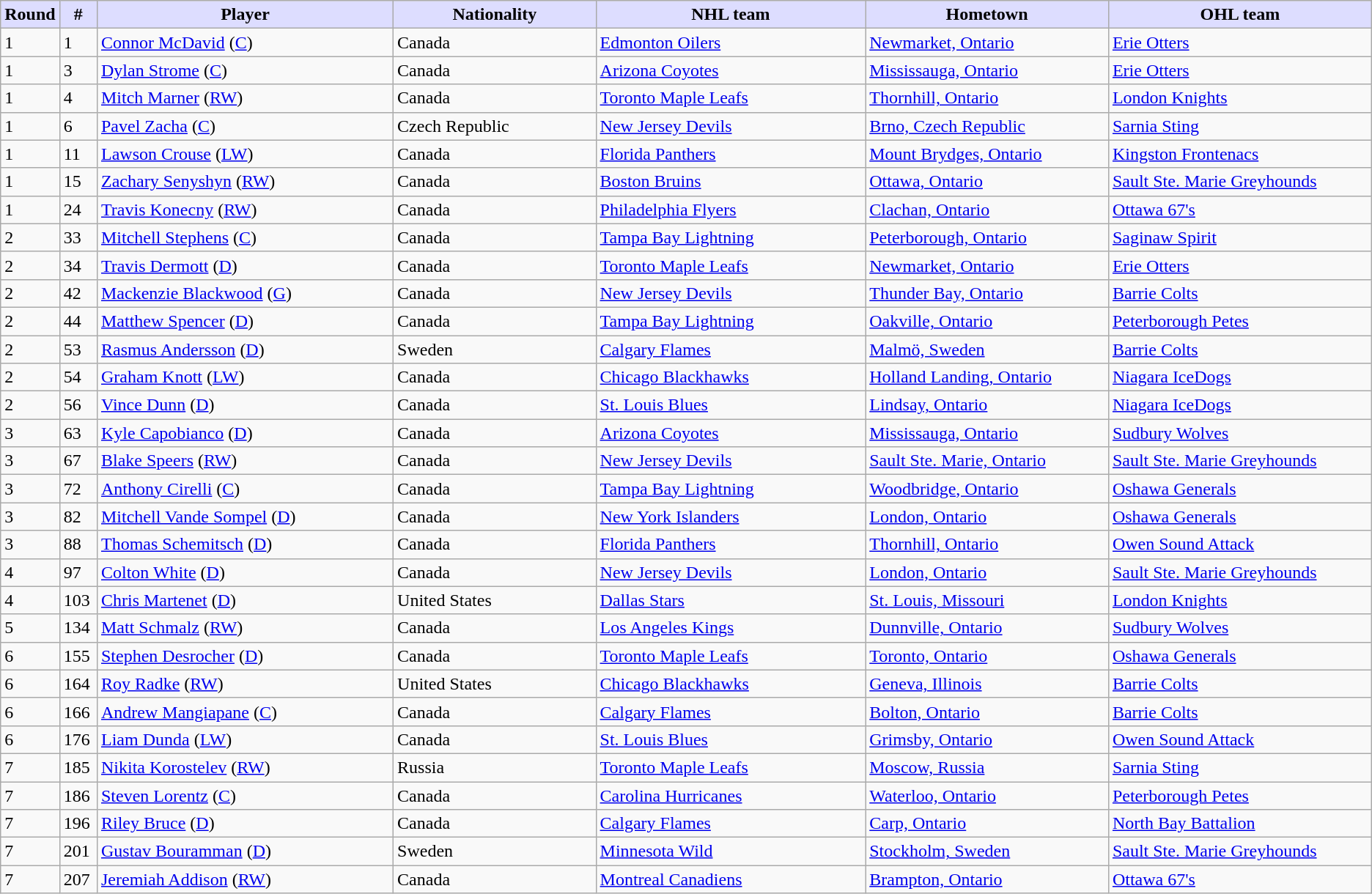<table class="wikitable">
<tr>
<th style="background:#ddf; width:2.75%;">Round</th>
<th style="background:#ddf; width:2.75%;">#</th>
<th style="background:#ddf; width:22.0%;">Player</th>
<th style="background:#ddf; width:15.0%;">Nationality</th>
<th style="background:#ddf; width:20.0%;">NHL team</th>
<th style="background:#ddf; width:18.0%;">Hometown</th>
<th style="background:#ddf; width:100.0%;">OHL team</th>
</tr>
<tr>
<td>1</td>
<td>1</td>
<td><a href='#'>Connor McDavid</a> (<a href='#'>C</a>)</td>
<td> Canada</td>
<td><a href='#'>Edmonton Oilers</a></td>
<td><a href='#'>Newmarket, Ontario</a></td>
<td><a href='#'>Erie Otters</a></td>
</tr>
<tr>
<td>1</td>
<td>3</td>
<td><a href='#'>Dylan Strome</a> (<a href='#'>C</a>)</td>
<td> Canada</td>
<td><a href='#'>Arizona Coyotes</a></td>
<td><a href='#'>Mississauga, Ontario</a></td>
<td><a href='#'>Erie Otters</a></td>
</tr>
<tr>
<td>1</td>
<td>4</td>
<td><a href='#'>Mitch Marner</a> (<a href='#'>RW</a>)</td>
<td> Canada</td>
<td><a href='#'>Toronto Maple Leafs</a></td>
<td><a href='#'>Thornhill, Ontario</a></td>
<td><a href='#'>London Knights</a></td>
</tr>
<tr>
<td>1</td>
<td>6</td>
<td><a href='#'>Pavel Zacha</a> (<a href='#'>C</a>)</td>
<td> Czech Republic</td>
<td><a href='#'>New Jersey Devils</a></td>
<td><a href='#'>Brno, Czech Republic</a></td>
<td><a href='#'>Sarnia Sting</a></td>
</tr>
<tr>
<td>1</td>
<td>11</td>
<td><a href='#'>Lawson Crouse</a> (<a href='#'>LW</a>)</td>
<td> Canada</td>
<td><a href='#'>Florida Panthers</a></td>
<td><a href='#'>Mount Brydges, Ontario</a></td>
<td><a href='#'>Kingston Frontenacs</a></td>
</tr>
<tr>
<td>1</td>
<td>15</td>
<td><a href='#'>Zachary Senyshyn</a> (<a href='#'>RW</a>)</td>
<td> Canada</td>
<td><a href='#'>Boston Bruins</a></td>
<td><a href='#'>Ottawa, Ontario</a></td>
<td><a href='#'>Sault Ste. Marie Greyhounds</a></td>
</tr>
<tr>
<td>1</td>
<td>24</td>
<td><a href='#'>Travis Konecny</a> (<a href='#'>RW</a>)</td>
<td> Canada</td>
<td><a href='#'>Philadelphia Flyers</a></td>
<td><a href='#'>Clachan, Ontario</a></td>
<td><a href='#'>Ottawa 67's</a></td>
</tr>
<tr>
<td>2</td>
<td>33</td>
<td><a href='#'>Mitchell Stephens</a> (<a href='#'>C</a>)</td>
<td> Canada</td>
<td><a href='#'>Tampa Bay Lightning</a></td>
<td><a href='#'>Peterborough, Ontario</a></td>
<td><a href='#'>Saginaw Spirit</a></td>
</tr>
<tr>
<td>2</td>
<td>34</td>
<td><a href='#'>Travis Dermott</a> (<a href='#'>D</a>)</td>
<td> Canada</td>
<td><a href='#'>Toronto Maple Leafs</a></td>
<td><a href='#'>Newmarket, Ontario</a></td>
<td><a href='#'>Erie Otters</a></td>
</tr>
<tr>
<td>2</td>
<td>42</td>
<td><a href='#'>Mackenzie Blackwood</a> (<a href='#'>G</a>)</td>
<td> Canada</td>
<td><a href='#'>New Jersey Devils</a></td>
<td><a href='#'>Thunder Bay, Ontario</a></td>
<td><a href='#'>Barrie Colts</a></td>
</tr>
<tr>
<td>2</td>
<td>44</td>
<td><a href='#'>Matthew Spencer</a> (<a href='#'>D</a>)</td>
<td> Canada</td>
<td><a href='#'>Tampa Bay Lightning</a></td>
<td><a href='#'>Oakville, Ontario</a></td>
<td><a href='#'>Peterborough Petes</a></td>
</tr>
<tr>
<td>2</td>
<td>53</td>
<td><a href='#'>Rasmus Andersson</a> (<a href='#'>D</a>)</td>
<td> Sweden</td>
<td><a href='#'>Calgary Flames</a></td>
<td><a href='#'>Malmö, Sweden</a></td>
<td><a href='#'>Barrie Colts</a></td>
</tr>
<tr>
<td>2</td>
<td>54</td>
<td><a href='#'>Graham Knott</a> (<a href='#'>LW</a>)</td>
<td> Canada</td>
<td><a href='#'>Chicago Blackhawks</a></td>
<td><a href='#'>Holland Landing, Ontario</a></td>
<td><a href='#'>Niagara IceDogs</a></td>
</tr>
<tr>
<td>2</td>
<td>56</td>
<td><a href='#'>Vince Dunn</a> (<a href='#'>D</a>)</td>
<td> Canada</td>
<td><a href='#'>St. Louis Blues</a></td>
<td><a href='#'>Lindsay, Ontario</a></td>
<td><a href='#'>Niagara IceDogs</a></td>
</tr>
<tr>
<td>3</td>
<td>63</td>
<td><a href='#'>Kyle Capobianco</a> (<a href='#'>D</a>)</td>
<td> Canada</td>
<td><a href='#'>Arizona Coyotes</a></td>
<td><a href='#'>Mississauga, Ontario</a></td>
<td><a href='#'>Sudbury Wolves</a></td>
</tr>
<tr>
<td>3</td>
<td>67</td>
<td><a href='#'>Blake Speers</a> (<a href='#'>RW</a>)</td>
<td> Canada</td>
<td><a href='#'>New Jersey Devils</a></td>
<td><a href='#'>Sault Ste. Marie, Ontario</a></td>
<td><a href='#'>Sault Ste. Marie Greyhounds</a></td>
</tr>
<tr>
<td>3</td>
<td>72</td>
<td><a href='#'>Anthony Cirelli</a> (<a href='#'>C</a>)</td>
<td> Canada</td>
<td><a href='#'>Tampa Bay Lightning</a></td>
<td><a href='#'>Woodbridge, Ontario</a></td>
<td><a href='#'>Oshawa Generals</a></td>
</tr>
<tr>
<td>3</td>
<td>82</td>
<td><a href='#'>Mitchell Vande Sompel</a> (<a href='#'>D</a>)</td>
<td> Canada</td>
<td><a href='#'>New York Islanders</a></td>
<td><a href='#'>London, Ontario</a></td>
<td><a href='#'>Oshawa Generals</a></td>
</tr>
<tr>
<td>3</td>
<td>88</td>
<td><a href='#'>Thomas Schemitsch</a> (<a href='#'>D</a>)</td>
<td> Canada</td>
<td><a href='#'>Florida Panthers</a></td>
<td><a href='#'>Thornhill, Ontario</a></td>
<td><a href='#'>Owen Sound Attack</a></td>
</tr>
<tr>
<td>4</td>
<td>97</td>
<td><a href='#'>Colton White</a> (<a href='#'>D</a>)</td>
<td> Canada</td>
<td><a href='#'>New Jersey Devils</a></td>
<td><a href='#'>London, Ontario</a></td>
<td><a href='#'>Sault Ste. Marie Greyhounds</a></td>
</tr>
<tr>
<td>4</td>
<td>103</td>
<td><a href='#'>Chris Martenet</a> (<a href='#'>D</a>)</td>
<td> United States</td>
<td><a href='#'>Dallas Stars</a></td>
<td><a href='#'>St. Louis, Missouri</a></td>
<td><a href='#'>London Knights</a></td>
</tr>
<tr>
<td>5</td>
<td>134</td>
<td><a href='#'>Matt Schmalz</a> (<a href='#'>RW</a>)</td>
<td> Canada</td>
<td><a href='#'>Los Angeles Kings</a></td>
<td><a href='#'>Dunnville, Ontario</a></td>
<td><a href='#'>Sudbury Wolves</a></td>
</tr>
<tr>
<td>6</td>
<td>155</td>
<td><a href='#'>Stephen Desrocher</a> (<a href='#'>D</a>)</td>
<td> Canada</td>
<td><a href='#'>Toronto Maple Leafs</a></td>
<td><a href='#'>Toronto, Ontario</a></td>
<td><a href='#'>Oshawa Generals</a></td>
</tr>
<tr>
<td>6</td>
<td>164</td>
<td><a href='#'>Roy Radke</a> (<a href='#'>RW</a>)</td>
<td> United States</td>
<td><a href='#'>Chicago Blackhawks</a></td>
<td><a href='#'>Geneva, Illinois</a></td>
<td><a href='#'>Barrie Colts</a></td>
</tr>
<tr>
<td>6</td>
<td>166</td>
<td><a href='#'>Andrew Mangiapane</a> (<a href='#'>C</a>)</td>
<td> Canada</td>
<td><a href='#'>Calgary Flames</a></td>
<td><a href='#'>Bolton, Ontario</a></td>
<td><a href='#'>Barrie Colts</a></td>
</tr>
<tr>
<td>6</td>
<td>176</td>
<td><a href='#'>Liam Dunda</a> (<a href='#'>LW</a>)</td>
<td> Canada</td>
<td><a href='#'>St. Louis Blues</a></td>
<td><a href='#'>Grimsby, Ontario</a></td>
<td><a href='#'>Owen Sound Attack</a></td>
</tr>
<tr>
<td>7</td>
<td>185</td>
<td><a href='#'>Nikita Korostelev</a> (<a href='#'>RW</a>)</td>
<td> Russia</td>
<td><a href='#'>Toronto Maple Leafs</a></td>
<td><a href='#'>Moscow, Russia</a></td>
<td><a href='#'>Sarnia Sting</a></td>
</tr>
<tr>
<td>7</td>
<td>186</td>
<td><a href='#'>Steven Lorentz</a> (<a href='#'>C</a>)</td>
<td> Canada</td>
<td><a href='#'>Carolina Hurricanes</a></td>
<td><a href='#'>Waterloo, Ontario</a></td>
<td><a href='#'>Peterborough Petes</a></td>
</tr>
<tr>
<td>7</td>
<td>196</td>
<td><a href='#'>Riley Bruce</a> (<a href='#'>D</a>)</td>
<td> Canada</td>
<td><a href='#'>Calgary Flames</a></td>
<td><a href='#'>Carp, Ontario</a></td>
<td><a href='#'>North Bay Battalion</a></td>
</tr>
<tr>
<td>7</td>
<td>201</td>
<td><a href='#'>Gustav Bouramman</a> (<a href='#'>D</a>)</td>
<td> Sweden</td>
<td><a href='#'>Minnesota Wild</a></td>
<td><a href='#'>Stockholm, Sweden</a></td>
<td><a href='#'>Sault Ste. Marie Greyhounds</a></td>
</tr>
<tr>
<td>7</td>
<td>207</td>
<td><a href='#'>Jeremiah Addison</a> (<a href='#'>RW</a>)</td>
<td> Canada</td>
<td><a href='#'>Montreal Canadiens</a></td>
<td><a href='#'>Brampton, Ontario</a></td>
<td><a href='#'>Ottawa 67's</a></td>
</tr>
</table>
